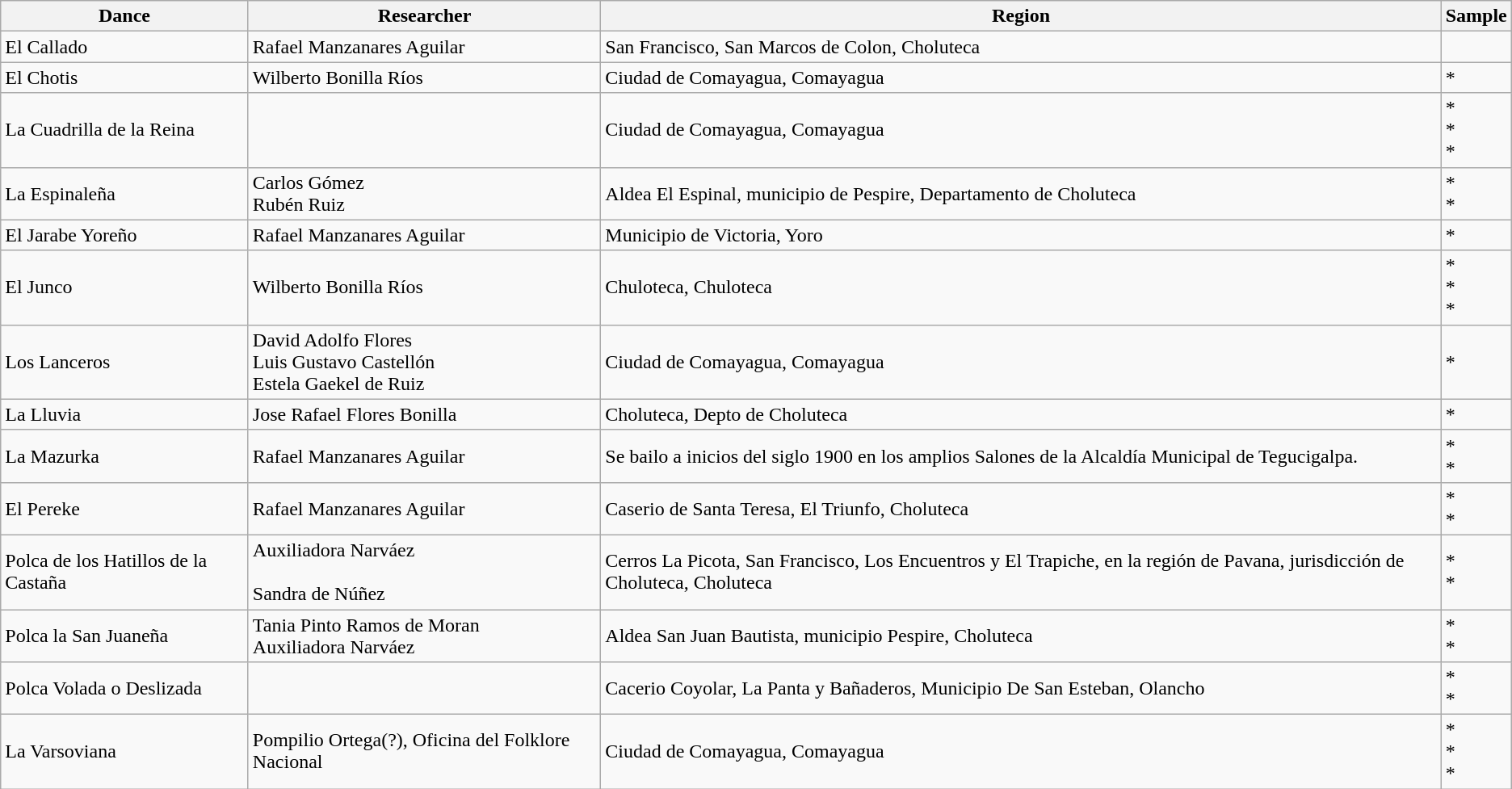<table class="wikitable">
<tr>
<th>Dance</th>
<th>Researcher</th>
<th>Region</th>
<th>Sample</th>
</tr>
<tr>
<td>El Callado</td>
<td>Rafael Manzanares Aguilar</td>
<td>San Francisco, San Marcos de Colon, Choluteca</td>
<td></td>
</tr>
<tr>
<td>El Chotis</td>
<td>Wilberto Bonilla Ríos</td>
<td>Ciudad de Comayagua, Comayagua</td>
<td>* </td>
</tr>
<tr>
<td>La Cuadrilla de la Reina</td>
<td></td>
<td>Ciudad de Comayagua, Comayagua</td>
<td>* <br>* <br>* </td>
</tr>
<tr>
<td>La Espinaleña</td>
<td>Carlos Gómez<br>Rubén Ruiz</td>
<td>Aldea El Espinal, municipio de Pespire, Departamento de Choluteca</td>
<td>* <br>* </td>
</tr>
<tr>
<td>El Jarabe Yoreño</td>
<td>Rafael Manzanares Aguilar</td>
<td>Municipio de Victoria, Yoro</td>
<td>* </td>
</tr>
<tr>
<td>El Junco</td>
<td>Wilberto Bonilla Ríos</td>
<td>Chuloteca, Chuloteca</td>
<td>* <br>* <br>* </td>
</tr>
<tr>
<td>Los Lanceros</td>
<td>David Adolfo Flores<br>Luis Gustavo Castellón<br>Estela Gaekel de Ruiz</td>
<td>Ciudad de Comayagua, Comayagua</td>
<td>* </td>
</tr>
<tr>
<td>La Lluvia</td>
<td>Jose Rafael Flores Bonilla</td>
<td>Choluteca, Depto de Choluteca</td>
<td>* </td>
</tr>
<tr>
<td>La Mazurka</td>
<td>Rafael Manzanares Aguilar</td>
<td>Se bailo a inicios del siglo 1900 en los amplios Salones de la Alcaldía Municipal de Tegucigalpa.</td>
<td>* <br>* </td>
</tr>
<tr>
<td>El Pereke</td>
<td>Rafael Manzanares Aguilar</td>
<td>Caserio de Santa Teresa, El Triunfo, Choluteca</td>
<td>* <br>* </td>
</tr>
<tr>
<td>Polca de los Hatillos de la Castaña</td>
<td>Auxiliadora Narváez<br><br>Sandra de Núñez</td>
<td>Cerros La Picota, San Francisco, Los Encuentros y El Trapiche, en la región de Pavana, jurisdicción de Choluteca, Choluteca</td>
<td>* <br>* </td>
</tr>
<tr>
<td>Polca la San Juaneña</td>
<td>Tania Pinto Ramos de Moran<br>Auxiliadora Narváez</td>
<td>Aldea San Juan Bautista, municipio Pespire, Choluteca</td>
<td>* <br>* </td>
</tr>
<tr>
<td>Polca Volada o Deslizada</td>
<td></td>
<td>Cacerio Coyolar, La Panta y Bañaderos, Municipio De San Esteban, Olancho</td>
<td>* <br>* </td>
</tr>
<tr>
<td>La Varsoviana</td>
<td>Pompilio Ortega(?), Oficina del Folklore Nacional</td>
<td>Ciudad de Comayagua, Comayagua</td>
<td>* <br>* <br>* </td>
</tr>
</table>
